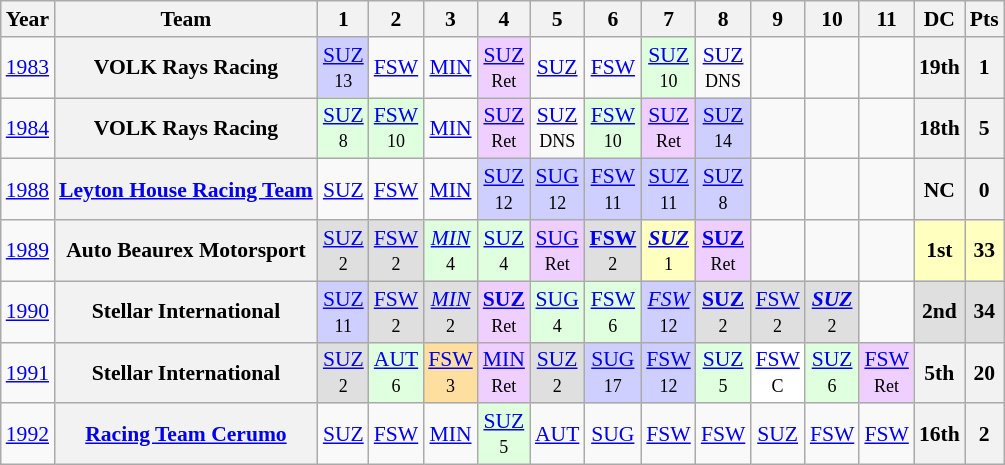<table class="wikitable" style="text-align:center; font-size:90%">
<tr>
<th>Year</th>
<th>Team</th>
<th>1</th>
<th>2</th>
<th>3</th>
<th>4</th>
<th>5</th>
<th>6</th>
<th>7</th>
<th>8</th>
<th>9</th>
<th>10</th>
<th>11</th>
<th>DC</th>
<th>Pts</th>
</tr>
<tr>
<td><a href='#'>1983</a></td>
<th>VOLK Rays Racing</th>
<td style="background:#CFCFFF;"><a href='#'>SUZ</a><br><small>13</small></td>
<td><a href='#'>FSW</a></td>
<td><a href='#'>MIN</a></td>
<td style="background:#EFCFFF;"><a href='#'>SUZ</a><br><small>Ret</small></td>
<td><a href='#'>SUZ</a></td>
<td><a href='#'>FSW</a></td>
<td style="background:#DFFFDF;"><a href='#'>SUZ</a><br><small>10</small></td>
<td><a href='#'>SUZ</a><br><small>DNS</small></td>
<td></td>
<td></td>
<td></td>
<th>19th</th>
<th>1</th>
</tr>
<tr>
<td><a href='#'>1984</a></td>
<th>VOLK Rays Racing</th>
<td style="background:#DFFFDF;"><a href='#'>SUZ</a><br><small>8</small></td>
<td style="background:#DFFFDF;"><a href='#'>FSW</a><br><small>10</small></td>
<td><a href='#'>MIN</a></td>
<td style="background:#EFCFFF;"><a href='#'>SUZ</a><br><small>Ret</small></td>
<td><a href='#'>SUZ</a><br><small>DNS</small></td>
<td style="background:#DFFFDF;"><a href='#'>FSW</a><br><small>10</small></td>
<td style="background:#EFCFFF;"><a href='#'>SUZ</a><br><small>Ret</small></td>
<td style="background:#CFCFFF;"><a href='#'>SUZ</a><br><small>14</small></td>
<td></td>
<td></td>
<td></td>
<th>18th</th>
<th>5</th>
</tr>
<tr>
<td><a href='#'>1988</a></td>
<th><a href='#'>Leyton House Racing Team</a></th>
<td><a href='#'>SUZ</a></td>
<td><a href='#'>FSW</a></td>
<td><a href='#'>MIN</a></td>
<td style="background:#CFCFFF;"><a href='#'>SUZ</a><br><small>12</small></td>
<td style="background:#CFCFFF;"><a href='#'>SUG</a><br><small>12</small></td>
<td style="background:#CFCFFF;"><a href='#'>FSW</a><br><small>11</small></td>
<td style="background:#CFCFFF;"><a href='#'>SUZ</a><br><small>11</small></td>
<td style="background:#CFCFFF;"><a href='#'>SUZ</a><br><small>8</small></td>
<td></td>
<td></td>
<td></td>
<th>NC</th>
<th>0</th>
</tr>
<tr>
<td><a href='#'>1989</a></td>
<th>Auto Beaurex Motorsport</th>
<td style="background:#DFDFDF;"><a href='#'>SUZ</a><br><small>2</small></td>
<td style="background:#DFDFDF;"><a href='#'>FSW</a><br><small>2</small></td>
<td style="background:#DFFFDF;"><em><a href='#'>MIN</a></em><br><small>4</small></td>
<td style="background:#DFFFDF;"><a href='#'>SUZ</a><br><small>4</small></td>
<td style="background:#EFCFFF;"><a href='#'>SUG</a><br><small>Ret</small></td>
<td style="background:#DFDFDF;"><strong><a href='#'>FSW</a></strong><br><small>2</small></td>
<td style="background:#FFFFBF;"><strong><em><a href='#'>SUZ</a></em></strong><br><small>1</small></td>
<td style="background:#EFCFFF;"><strong><a href='#'>SUZ</a></strong><br><small>Ret</small></td>
<td></td>
<td></td>
<td></td>
<td style="background:#FFFFBF;"><strong>1st</strong></td>
<td style="background:#FFFFBF;"><strong>33</strong></td>
</tr>
<tr>
<td><a href='#'>1990</a></td>
<th>Stellar International</th>
<td style="background:#CFCFFF;"><a href='#'>SUZ</a><br><small>11</small></td>
<td style="background:#DFDFDF;"><a href='#'>FSW</a><br><small>2</small></td>
<td style="background:#DFDFDF;"><em><a href='#'>MIN</a></em><br><small>2</small></td>
<td style="background:#EFCFFF;"><strong><a href='#'>SUZ</a></strong><br><small>Ret</small></td>
<td style="background:#DFFFDF;"><a href='#'>SUG</a><br><small>4</small></td>
<td style="background:#DFFFDF;"><a href='#'>FSW</a><br><small>6</small></td>
<td style="background:#CFCFFF;"><em><a href='#'>FSW</a></em><br><small>12</small></td>
<td style="background:#DFDFDF;"><strong><a href='#'>SUZ</a></strong><br><small>2</small></td>
<td style="background:#DFDFDF;"><a href='#'>FSW</a><br><small>2</small></td>
<td style="background:#DFDFDF;"><strong><em><a href='#'>SUZ</a></em></strong><br><small>2</small></td>
<td></td>
<td style="background:#DFDFDF;"><strong>2nd</strong></td>
<td style="background:#DFDFDF;"><strong>34</strong></td>
</tr>
<tr>
<td><a href='#'>1991</a></td>
<th>Stellar International</th>
<td style="background:#DFDFDF;"><a href='#'>SUZ</a><br><small>2</small></td>
<td style="background:#DFFFDF;"><a href='#'>AUT</a><br><small>6</small></td>
<td style="background:#FFDF9F;"><a href='#'>FSW</a><br><small>3</small></td>
<td style="background:#EFCFFF;"><a href='#'>MIN</a><br><small>Ret</small></td>
<td style="background:#DFDFDF;"><a href='#'>SUZ</a><br><small>2</small></td>
<td style="background:#CFCFFF;"><a href='#'>SUG</a><br><small>17</small></td>
<td style="background:#CFCFFF;"><a href='#'>FSW</a><br><small>12</small></td>
<td style="background:#DFFFDF;"><a href='#'>SUZ</a><br><small>5</small></td>
<td style="background:#FFFFFF;"><a href='#'>FSW</a><br><small>C</small></td>
<td style="background:#DFFFDF;"><a href='#'>SUZ</a><br><small>6</small></td>
<td style="background:#EFCFFF;"><a href='#'>FSW</a><br><small>Ret</small></td>
<th>5th</th>
<th>20</th>
</tr>
<tr>
<td><a href='#'>1992</a></td>
<th><a href='#'>Racing Team Cerumo</a></th>
<td><a href='#'>SUZ</a></td>
<td><a href='#'>FSW</a></td>
<td><a href='#'>MIN</a></td>
<td style="background:#DFFFDF;"><a href='#'>SUZ</a><br><small>5</small></td>
<td><a href='#'>AUT</a></td>
<td><a href='#'>SUG</a></td>
<td><a href='#'>FSW</a></td>
<td><a href='#'>FSW</a></td>
<td><a href='#'>SUZ</a></td>
<td><a href='#'>FSW</a></td>
<td><a href='#'>FSW</a></td>
<th>16th</th>
<th>2</th>
</tr>
</table>
